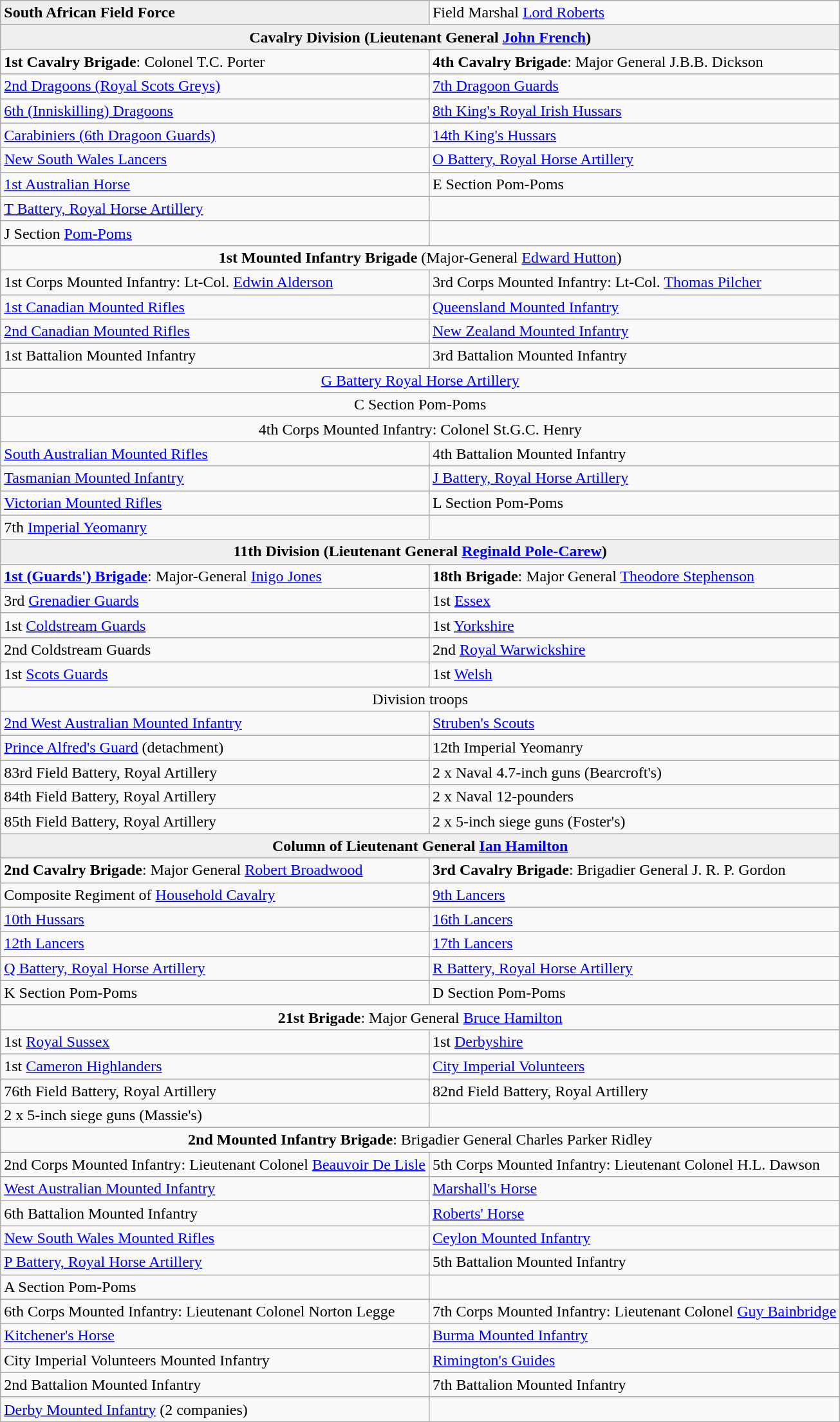<table class="wikitable">
<tr>
<td style="background:#efefef;"><strong>South African Field Force</strong></td>
<td>Field Marshal <a href='#'>Lord Roberts</a></td>
</tr>
<tr>
<td colspan="2" style="background:#efefef;" align="center"><strong>Cavalry Division (Lieutenant General <a href='#'>John French</a>)</strong></td>
</tr>
<tr>
<td><strong>1st Cavalry Brigade</strong>: Colonel T.C. Porter</td>
<td><strong>4th Cavalry Brigade</strong>: Major General J.B.B. Dickson</td>
</tr>
<tr>
<td><a href='#'>2nd Dragoons (Royal Scots Greys)</a></td>
<td><a href='#'>7th Dragoon Guards</a></td>
</tr>
<tr>
<td><a href='#'>6th (Inniskilling) Dragoons</a></td>
<td><a href='#'>8th King's Royal Irish Hussars</a></td>
</tr>
<tr>
<td><a href='#'>Carabiniers (6th Dragoon Guards)</a></td>
<td><a href='#'>14th King's Hussars</a></td>
</tr>
<tr>
<td><a href='#'>New South Wales Lancers</a></td>
<td><a href='#'>O Battery, Royal Horse Artillery</a></td>
</tr>
<tr>
<td><a href='#'>1st Australian Horse</a></td>
<td>E Section Pom-Poms</td>
</tr>
<tr>
<td><a href='#'>T Battery, Royal Horse Artillery</a></td>
<td></td>
</tr>
<tr>
<td>J Section <a href='#'>Pom-Poms</a></td>
<td></td>
</tr>
<tr>
<td colspan="2" align="center"><strong>1st Mounted Infantry Brigade</strong> (Major-General <a href='#'>Edward Hutton</a>)</td>
</tr>
<tr>
<td>1st Corps Mounted Infantry: Lt-Col. <a href='#'>Edwin Alderson</a></td>
<td>3rd Corps Mounted Infantry: Lt-Col. <a href='#'>Thomas Pilcher</a></td>
</tr>
<tr>
<td><a href='#'>1st Canadian Mounted Rifles</a></td>
<td><a href='#'>Queensland Mounted Infantry</a></td>
</tr>
<tr>
<td><a href='#'>2nd Canadian Mounted Rifles</a></td>
<td><a href='#'>New Zealand Mounted Infantry</a></td>
</tr>
<tr>
<td>1st Battalion Mounted Infantry</td>
<td>3rd Battalion Mounted Infantry</td>
</tr>
<tr>
<td colspan="2" align="center"><a href='#'>G Battery Royal Horse Artillery</a></td>
</tr>
<tr>
<td colspan="2" align="center">C Section Pom-Poms</td>
</tr>
<tr>
<td colspan="2" align="center">4th Corps Mounted Infantry: Colonel St.G.C. Henry</td>
</tr>
<tr>
<td><a href='#'>South Australian Mounted Rifles</a></td>
<td>4th Battalion Mounted Infantry</td>
</tr>
<tr>
<td><a href='#'>Tasmanian Mounted Infantry</a></td>
<td><a href='#'>J Battery, Royal Horse Artillery</a></td>
</tr>
<tr>
<td><a href='#'>Victorian Mounted Rifles</a></td>
<td>L Section Pom-Poms</td>
</tr>
<tr>
<td>7th <a href='#'>Imperial Yeomanry</a></td>
<td></td>
</tr>
<tr>
<td colspan="2" style="background:#efefef;" align="center"><strong>11th Division (Lieutenant General <a href='#'>Reginald Pole-Carew</a>)</strong></td>
</tr>
<tr>
<td><strong><a href='#'>1st (Guards') Brigade</a></strong>: Major-General <a href='#'>Inigo Jones</a></td>
<td><strong>18th Brigade</strong>: Major General <a href='#'>Theodore Stephenson</a></td>
</tr>
<tr>
<td>3rd <a href='#'>Grenadier Guards</a></td>
<td>1st <a href='#'>Essex</a></td>
</tr>
<tr>
<td>1st <a href='#'>Coldstream Guards</a></td>
<td>1st <a href='#'>Yorkshire</a></td>
</tr>
<tr>
<td>2nd Coldstream Guards</td>
<td>2nd <a href='#'>Royal Warwickshire</a></td>
</tr>
<tr>
<td>1st <a href='#'>Scots Guards</a></td>
<td>1st <a href='#'>Welsh</a></td>
</tr>
<tr>
<td colspan="2" align="center">Division troops</td>
</tr>
<tr>
<td><a href='#'>2nd West Australian Mounted Infantry</a></td>
<td><a href='#'>Struben's Scouts</a></td>
</tr>
<tr>
<td><a href='#'>Prince Alfred's Guard</a> (detachment)</td>
<td>12th Imperial Yeomanry</td>
</tr>
<tr>
<td>83rd Field Battery, Royal Artillery</td>
<td>2 x Naval 4.7-inch guns (Bearcroft's)</td>
</tr>
<tr>
<td>84th Field Battery, Royal Artillery</td>
<td>2 x Naval 12-pounders</td>
</tr>
<tr>
<td>85th Field Battery, Royal Artillery</td>
<td>2 x 5-inch siege guns (Foster's)</td>
</tr>
<tr>
<td colspan="2" style="background:#efefef;" align="center"><strong>Column of Lieutenant General <a href='#'>Ian Hamilton</a></strong></td>
</tr>
<tr>
<td><strong>2nd Cavalry Brigade</strong>: Major General <a href='#'>Robert Broadwood</a></td>
<td><strong>3rd Cavalry Brigade</strong>: Brigadier General J. R. P. Gordon</td>
</tr>
<tr>
<td>Composite Regiment of <a href='#'>Household Cavalry</a></td>
<td><a href='#'>9th Lancers</a></td>
</tr>
<tr>
<td><a href='#'>10th Hussars</a></td>
<td><a href='#'>16th Lancers</a></td>
</tr>
<tr>
<td><a href='#'>12th Lancers</a></td>
<td><a href='#'>17th Lancers</a></td>
</tr>
<tr>
<td><a href='#'>Q Battery, Royal Horse Artillery</a></td>
<td><a href='#'>R Battery, Royal Horse Artillery</a></td>
</tr>
<tr>
<td>K Section Pom-Poms</td>
<td>D Section Pom-Poms</td>
</tr>
<tr>
<td colspan="2" align="center"><strong>21st Brigade</strong>: Major General <a href='#'>Bruce Hamilton</a></td>
</tr>
<tr>
<td>1st <a href='#'>Royal Sussex</a></td>
<td>1st <a href='#'>Derbyshire</a></td>
</tr>
<tr>
<td>1st <a href='#'>Cameron Highlanders</a></td>
<td><a href='#'>City Imperial Volunteers</a></td>
</tr>
<tr>
<td>76th Field Battery, Royal Artillery</td>
<td>82nd Field Battery, Royal Artillery</td>
</tr>
<tr>
<td>2 x 5-inch siege guns (Massie's)</td>
<td></td>
</tr>
<tr>
<td colspan="2" align="center"><strong>2nd Mounted Infantry Brigade</strong>: Brigadier General Charles Parker Ridley</td>
</tr>
<tr>
<td>2nd Corps Mounted Infantry: Lieutenant Colonel <a href='#'>Beauvoir De Lisle</a></td>
<td>5th Corps Mounted Infantry: Lieutenant Colonel H.L. Dawson</td>
</tr>
<tr>
<td><a href='#'>West Australian Mounted Infantry</a></td>
<td><a href='#'>Marshall's Horse</a></td>
</tr>
<tr>
<td>6th Battalion Mounted Infantry</td>
<td><a href='#'>Roberts' Horse</a></td>
</tr>
<tr>
<td><a href='#'>New South Wales Mounted Rifles</a></td>
<td><a href='#'>Ceylon Mounted Infantry</a></td>
</tr>
<tr>
<td><a href='#'>P Battery, Royal Horse Artillery</a></td>
<td>5th Battalion Mounted Infantry</td>
</tr>
<tr>
<td>A Section Pom-Poms</td>
<td></td>
</tr>
<tr>
<td>6th Corps Mounted Infantry: Lieutenant Colonel Norton Legge</td>
<td>7th Corps Mounted Infantry: Lieutenant Colonel <a href='#'>Guy Bainbridge</a></td>
</tr>
<tr>
<td><a href='#'>Kitchener's Horse</a></td>
<td><a href='#'>Burma Mounted Infantry</a></td>
</tr>
<tr>
<td>City Imperial Volunteers Mounted Infantry</td>
<td><a href='#'>Rimington's Guides</a></td>
</tr>
<tr>
<td>2nd Battalion Mounted Infantry</td>
<td>7th Battalion Mounted Infantry</td>
</tr>
<tr>
<td><a href='#'>Derby Mounted Infantry</a> (2 companies)</td>
<td></td>
</tr>
<tr>
</tr>
</table>
